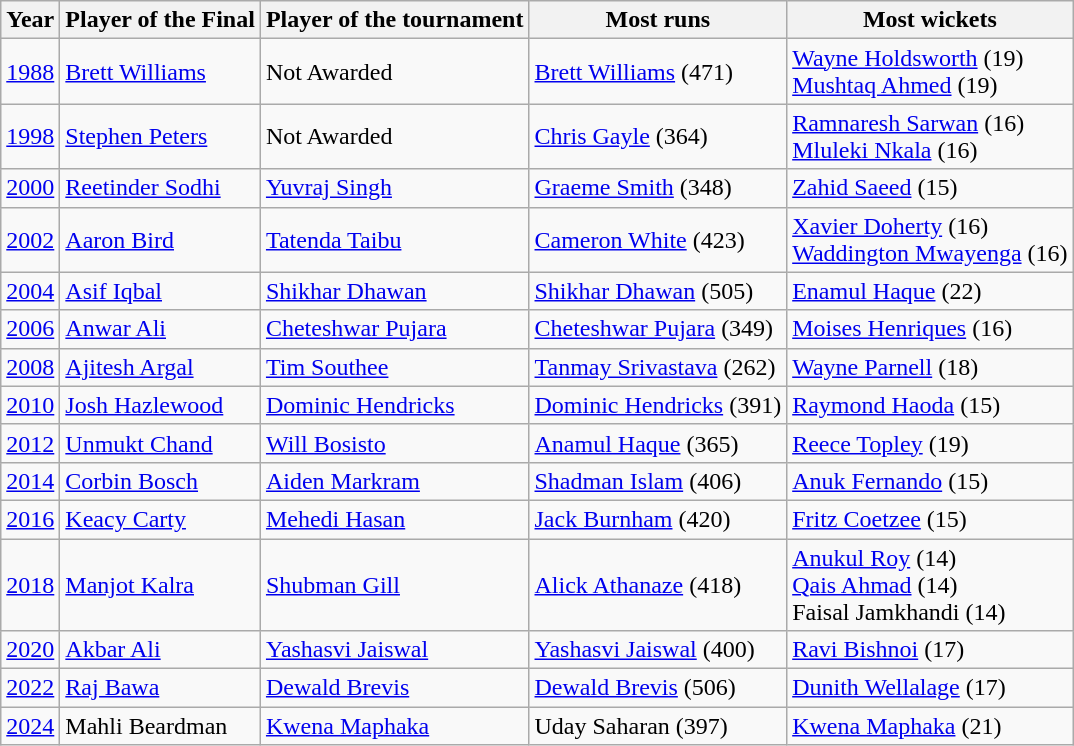<table class="wikitable">
<tr>
<th>Year</th>
<th>Player of the Final</th>
<th>Player of the tournament</th>
<th>Most runs</th>
<th>Most wickets</th>
</tr>
<tr>
<td><a href='#'>1988</a></td>
<td> <a href='#'>Brett Williams</a></td>
<td>Not Awarded</td>
<td> <a href='#'>Brett Williams</a> (471)</td>
<td> <a href='#'>Wayne Holdsworth</a> (19)<br> <a href='#'>Mushtaq Ahmed</a> (19)</td>
</tr>
<tr>
<td><a href='#'>1998</a></td>
<td> <a href='#'>Stephen Peters</a></td>
<td>Not Awarded</td>
<td> <a href='#'>Chris Gayle</a> (364)</td>
<td> <a href='#'>Ramnaresh Sarwan</a> (16)<br> <a href='#'>Mluleki Nkala</a> (16)</td>
</tr>
<tr>
<td><a href='#'>2000</a></td>
<td> <a href='#'>Reetinder Sodhi</a></td>
<td> <a href='#'>Yuvraj Singh</a></td>
<td> <a href='#'>Graeme Smith</a> (348)</td>
<td> <a href='#'>Zahid Saeed</a> (15)</td>
</tr>
<tr>
<td><a href='#'>2002</a></td>
<td> <a href='#'>Aaron Bird</a></td>
<td> <a href='#'>Tatenda Taibu</a></td>
<td> <a href='#'>Cameron White</a> (423)</td>
<td> <a href='#'>Xavier Doherty</a> (16)<br> <a href='#'>Waddington Mwayenga</a> (16)</td>
</tr>
<tr>
<td><a href='#'>2004</a></td>
<td> <a href='#'>Asif Iqbal</a></td>
<td> <a href='#'>Shikhar Dhawan</a></td>
<td> <a href='#'>Shikhar Dhawan</a> (505)</td>
<td> <a href='#'>Enamul Haque</a> (22)</td>
</tr>
<tr>
<td><a href='#'>2006</a></td>
<td> <a href='#'>Anwar Ali</a></td>
<td> <a href='#'>Cheteshwar Pujara</a></td>
<td> <a href='#'>Cheteshwar Pujara</a> (349)</td>
<td> <a href='#'>Moises Henriques</a> (16)</td>
</tr>
<tr>
<td><a href='#'>2008</a></td>
<td> <a href='#'>Ajitesh Argal</a></td>
<td> <a href='#'>Tim Southee</a></td>
<td> <a href='#'>Tanmay Srivastava</a> (262)</td>
<td> <a href='#'>Wayne Parnell</a> (18)</td>
</tr>
<tr>
<td><a href='#'>2010</a></td>
<td> <a href='#'>Josh Hazlewood</a></td>
<td> <a href='#'>Dominic Hendricks</a></td>
<td> <a href='#'>Dominic Hendricks</a> (391)</td>
<td> <a href='#'>Raymond Haoda</a> (15)</td>
</tr>
<tr>
<td><a href='#'>2012</a></td>
<td> <a href='#'>Unmukt Chand</a></td>
<td> <a href='#'>Will Bosisto</a></td>
<td> <a href='#'>Anamul Haque</a> (365)</td>
<td> <a href='#'>Reece Topley</a> (19)</td>
</tr>
<tr>
<td><a href='#'>2014</a></td>
<td> <a href='#'>Corbin Bosch</a></td>
<td> <a href='#'>Aiden Markram</a></td>
<td> <a href='#'>Shadman Islam</a> (406)</td>
<td> <a href='#'>Anuk Fernando</a> (15)</td>
</tr>
<tr>
<td><a href='#'>2016</a></td>
<td> <a href='#'>Keacy Carty</a></td>
<td> <a href='#'>Mehedi Hasan</a></td>
<td> <a href='#'>Jack Burnham</a> (420)</td>
<td> <a href='#'>Fritz Coetzee</a> (15)</td>
</tr>
<tr>
<td><a href='#'>2018</a></td>
<td> <a href='#'>Manjot Kalra</a></td>
<td> <a href='#'>Shubman Gill</a></td>
<td> <a href='#'>Alick Athanaze</a> (418)</td>
<td> <a href='#'>Anukul Roy</a> (14)<br> <a href='#'>Qais Ahmad</a> (14)<br> Faisal Jamkhandi (14)</td>
</tr>
<tr>
<td><a href='#'>2020</a></td>
<td> <a href='#'>Akbar Ali</a></td>
<td> <a href='#'>Yashasvi Jaiswal</a></td>
<td> <a href='#'>Yashasvi Jaiswal</a> (400)</td>
<td> <a href='#'>Ravi Bishnoi</a> (17)</td>
</tr>
<tr>
<td><a href='#'>2022</a></td>
<td> <a href='#'>Raj Bawa</a></td>
<td> <a href='#'>Dewald Brevis</a></td>
<td> <a href='#'>Dewald Brevis</a> (506)</td>
<td> <a href='#'>Dunith Wellalage</a> (17)</td>
</tr>
<tr>
<td><a href='#'>2024</a></td>
<td> Mahli Beardman</td>
<td> <a href='#'>Kwena Maphaka</a></td>
<td> Uday Saharan (397)</td>
<td> <a href='#'>Kwena Maphaka</a> (21)</td>
</tr>
</table>
